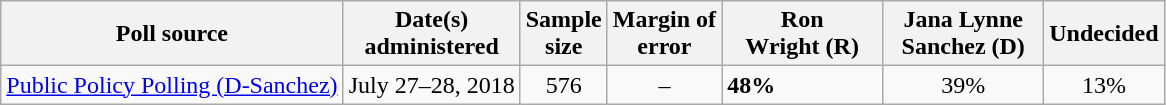<table class="wikitable">
<tr>
<th>Poll source</th>
<th>Date(s)<br>administered</th>
<th>Sample<br>size</th>
<th>Margin of<br>error</th>
<th style="width:100px;">Ron<br>Wright (R)</th>
<th style="width:100px;">Jana Lynne<br>Sanchez (D)</th>
<th>Undecided</th>
</tr>
<tr>
<td><a href='#'>Public Policy Polling (D-Sanchez)</a></td>
<td align=center>July 27–28, 2018</td>
<td align=center>576</td>
<td align=center>–</td>
<td><strong>48%</strong></td>
<td align=center>39%</td>
<td align=center>13%</td>
</tr>
</table>
